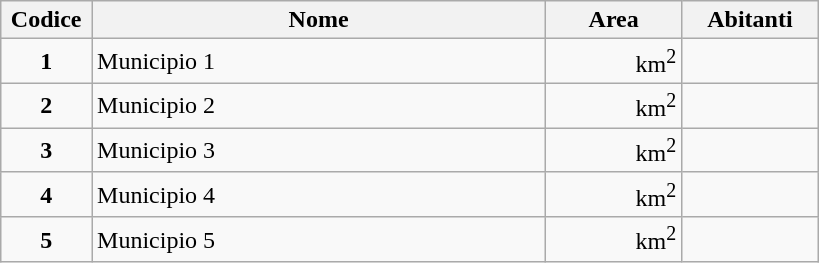<table class="wikitable">
<tr>
<th width="10%">Codice</th>
<th width="50%">Nome</th>
<th width="15%">Area</th>
<th width="15%">Abitanti</th>
</tr>
<tr>
<td style="text-align:center"><strong>1</strong></td>
<td>Municipio 1</td>
<td style="text-align:right"> km<sup>2</sup></td>
<td style="text-align:right"></td>
</tr>
<tr>
<td style="text-align:center"><strong>2</strong></td>
<td>Municipio 2</td>
<td style="text-align:right"> km<sup>2</sup></td>
<td style="text-align:right"></td>
</tr>
<tr>
<td style="text-align:center"><strong>3</strong></td>
<td>Municipio 3</td>
<td style="text-align:right"> km<sup>2</sup></td>
<td style="text-align:right"></td>
</tr>
<tr>
<td style="text-align:center"><strong>4</strong></td>
<td>Municipio 4</td>
<td style="text-align:right"> km<sup>2</sup></td>
<td style="text-align:right"></td>
</tr>
<tr>
<td style="text-align:center"><strong>5</strong></td>
<td>Municipio 5</td>
<td style="text-align:right"> km<sup>2</sup></td>
<td style="text-align:right"></td>
</tr>
</table>
